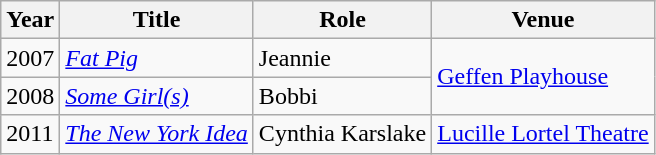<table class="wikitable sortable">
<tr>
<th>Year</th>
<th>Title</th>
<th>Role</th>
<th>Venue</th>
</tr>
<tr>
<td>2007</td>
<td><em><a href='#'>Fat Pig</a></em></td>
<td>Jeannie</td>
<td rowspan="2"><a href='#'>Geffen Playhouse</a></td>
</tr>
<tr>
<td>2008</td>
<td><em><a href='#'>Some Girl(s)</a></em></td>
<td>Bobbi</td>
</tr>
<tr>
<td>2011</td>
<td><em><a href='#'>The New York Idea</a></em></td>
<td>Cynthia Karslake</td>
<td><a href='#'>Lucille Lortel Theatre</a></td>
</tr>
</table>
